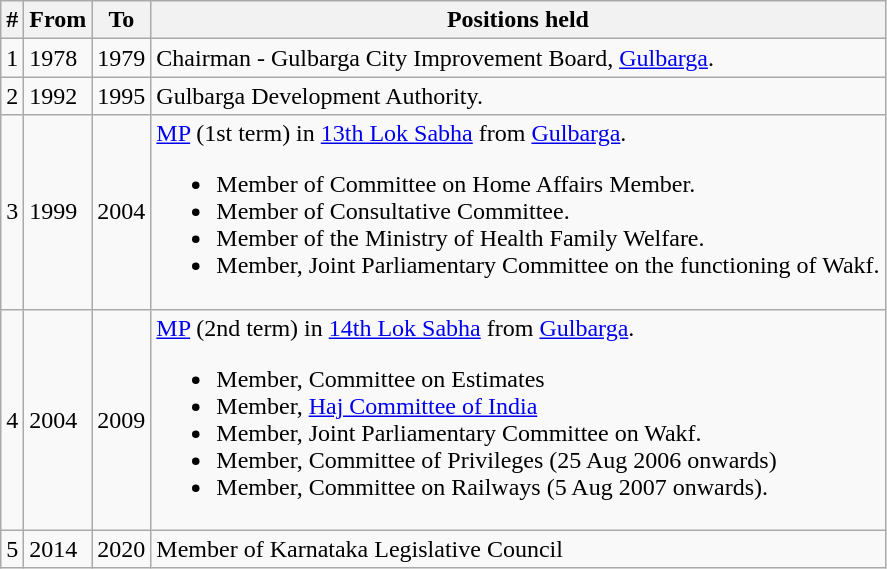<table class="wikitable sortable">
<tr>
<th>#</th>
<th>From</th>
<th>To</th>
<th>Positions held</th>
</tr>
<tr>
<td>1</td>
<td>1978</td>
<td>1979</td>
<td>Chairman - Gulbarga City Improvement Board, <a href='#'>Gulbarga</a>.</td>
</tr>
<tr>
<td>2</td>
<td>1992</td>
<td>1995</td>
<td>Gulbarga Development Authority.</td>
</tr>
<tr>
<td>3</td>
<td>1999</td>
<td>2004</td>
<td><a href='#'>MP</a> (1st term) in <a href='#'>13th Lok Sabha</a> from <a href='#'>Gulbarga</a>.<br><ul><li>Member of Committee on Home Affairs Member.</li><li>Member of Consultative Committee.</li><li>Member of the Ministry of Health  Family Welfare.</li><li>Member, Joint Parliamentary Committee on the functioning of Wakf.</li></ul></td>
</tr>
<tr>
<td>4</td>
<td>2004</td>
<td>2009</td>
<td><a href='#'>MP</a> (2nd term) in <a href='#'>14th Lok Sabha</a> from <a href='#'>Gulbarga</a>.<br><ul><li>Member, Committee on Estimates</li><li>Member, <a href='#'>Haj Committee of India</a></li><li>Member, Joint Parliamentary Committee on Wakf.</li><li>Member, Committee of Privileges (25 Aug 2006 onwards)</li><li>Member, Committee on Railways (5 Aug 2007 onwards).</li></ul></td>
</tr>
<tr>
<td>5</td>
<td>2014</td>
<td>2020</td>
<td>Member of Karnataka Legislative Council</td>
</tr>
</table>
